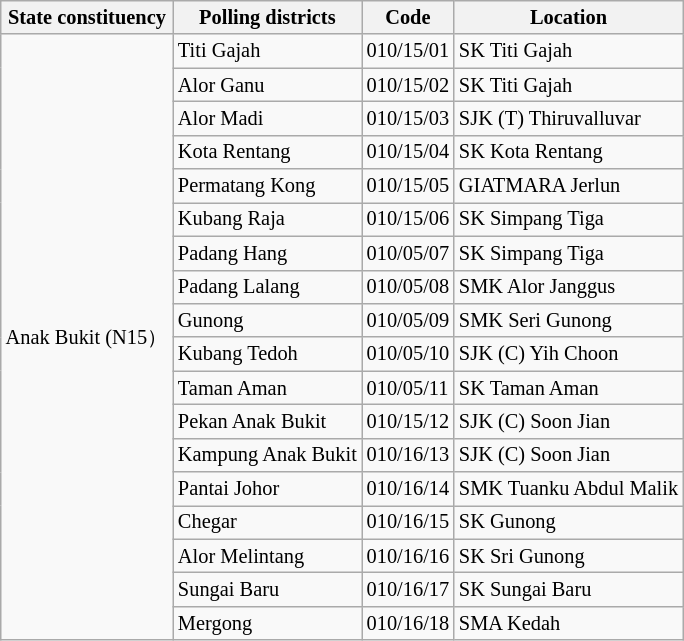<table class="wikitable sortable mw-collapsible" style="white-space:nowrap;font-size:85%">
<tr>
<th>State constituency</th>
<th>Polling districts</th>
<th>Code</th>
<th>Location</th>
</tr>
<tr>
<td rowspan="18">Anak Bukit (N15）</td>
<td>Titi Gajah</td>
<td>010/15/01</td>
<td>SK Titi Gajah</td>
</tr>
<tr>
<td>Alor Ganu</td>
<td>010/15/02</td>
<td>SK Titi Gajah</td>
</tr>
<tr>
<td>Alor Madi</td>
<td>010/15/03</td>
<td>SJK (T) Thiruvalluvar</td>
</tr>
<tr>
<td>Kota Rentang</td>
<td>010/15/04</td>
<td>SK Kota Rentang</td>
</tr>
<tr>
<td>Permatang Kong</td>
<td>010/15/05</td>
<td>GIATMARA Jerlun</td>
</tr>
<tr>
<td>Kubang Raja</td>
<td>010/15/06</td>
<td>SK Simpang Tiga</td>
</tr>
<tr>
<td>Padang Hang</td>
<td>010/05/07</td>
<td>SK Simpang Tiga</td>
</tr>
<tr>
<td>Padang Lalang</td>
<td>010/05/08</td>
<td>SMK Alor Janggus</td>
</tr>
<tr>
<td>Gunong</td>
<td>010/05/09</td>
<td>SMK Seri Gunong</td>
</tr>
<tr>
<td>Kubang Tedoh</td>
<td>010/05/10</td>
<td>SJK (C) Yih Choon</td>
</tr>
<tr>
<td>Taman Aman</td>
<td>010/05/11</td>
<td>SK Taman Aman</td>
</tr>
<tr>
<td>Pekan Anak Bukit</td>
<td>010/15/12</td>
<td>SJK (C) Soon Jian</td>
</tr>
<tr>
<td>Kampung Anak Bukit</td>
<td>010/16/13</td>
<td>SJK (C) Soon Jian</td>
</tr>
<tr>
<td>Pantai Johor</td>
<td>010/16/14</td>
<td>SMK Tuanku Abdul Malik</td>
</tr>
<tr>
<td>Chegar</td>
<td>010/16/15</td>
<td>SK Gunong</td>
</tr>
<tr>
<td>Alor Melintang</td>
<td>010/16/16</td>
<td>SK Sri Gunong</td>
</tr>
<tr>
<td>Sungai Baru</td>
<td>010/16/17</td>
<td>SK Sungai Baru</td>
</tr>
<tr>
<td>Mergong</td>
<td>010/16/18</td>
<td>SMA Kedah</td>
</tr>
</table>
